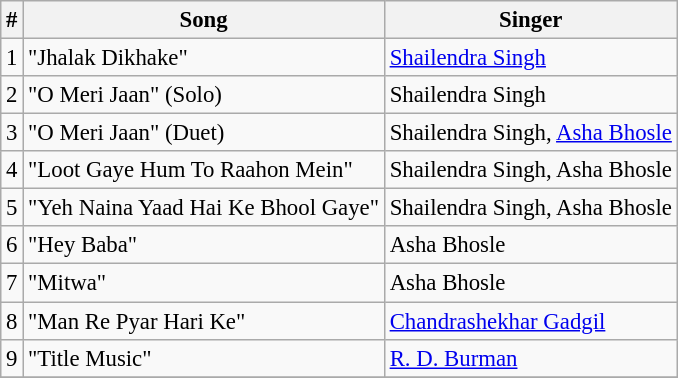<table class="wikitable" style="font-size:95%;">
<tr>
<th>#</th>
<th>Song</th>
<th>Singer</th>
</tr>
<tr>
<td>1</td>
<td>"Jhalak Dikhake"</td>
<td><a href='#'>Shailendra Singh</a></td>
</tr>
<tr>
<td>2</td>
<td>"O Meri Jaan" (Solo)</td>
<td>Shailendra Singh</td>
</tr>
<tr>
<td>3</td>
<td>"O Meri Jaan" (Duet)</td>
<td>Shailendra Singh, <a href='#'>Asha Bhosle</a></td>
</tr>
<tr>
<td>4</td>
<td>"Loot Gaye Hum To Raahon Mein"</td>
<td>Shailendra Singh, Asha Bhosle</td>
</tr>
<tr>
<td>5</td>
<td>"Yeh Naina Yaad Hai Ke Bhool Gaye"</td>
<td>Shailendra Singh, Asha Bhosle</td>
</tr>
<tr>
<td>6</td>
<td>"Hey Baba"</td>
<td>Asha Bhosle</td>
</tr>
<tr>
<td>7</td>
<td>"Mitwa"</td>
<td>Asha Bhosle</td>
</tr>
<tr>
<td>8</td>
<td>"Man Re Pyar Hari Ke"</td>
<td><a href='#'>Chandrashekhar Gadgil</a></td>
</tr>
<tr>
<td>9</td>
<td>"Title Music"</td>
<td><a href='#'>R. D. Burman</a></td>
</tr>
<tr>
</tr>
</table>
